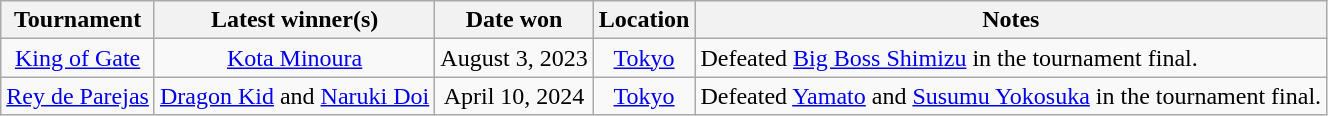<table class="wikitable sortable" style="text-align:center;">
<tr>
<th>Tournament</th>
<th>Latest winner(s)</th>
<th>Date won</th>
<th>Location</th>
<th class="unsortable">Notes</th>
</tr>
<tr>
<td><a href='#'>King of Gate</a></td>
<td><a href='#'>Kota Minoura</a></td>
<td>August 3, 2023</td>
<td><a href='#'>Tokyo</a></td>
<td style="text-align:left;">Defeated <a href='#'>Big Boss Shimizu</a> in the tournament final.</td>
</tr>
<tr>
<td><a href='#'>Rey de Parejas</a></td>
<td><a href='#'>Dragon Kid</a> and <a href='#'>Naruki Doi</a></td>
<td>April 10, 2024</td>
<td><a href='#'>Tokyo</a></td>
<td style="text-align:left;">Defeated <a href='#'>Yamato</a> and <a href='#'>Susumu Yokosuka</a> in the tournament final.</td>
</tr>
</table>
